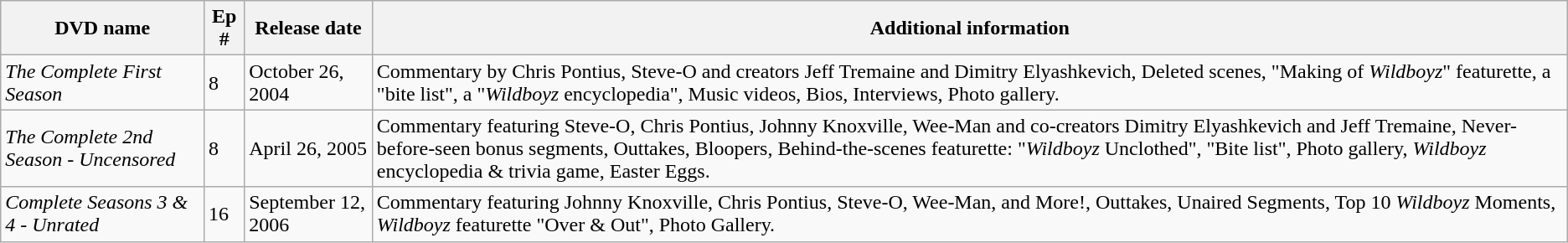<table class="wikitable">
<tr>
<th>DVD name</th>
<th>Ep #</th>
<th>Release date</th>
<th>Additional information</th>
</tr>
<tr>
<td><em>The Complete First Season</em></td>
<td>8</td>
<td>October 26, 2004</td>
<td>Commentary by Chris Pontius, Steve-O and creators Jeff Tremaine and Dimitry Elyashkevich, Deleted scenes, "Making of <em>Wildboyz</em>" featurette, a "bite list", a "<em>Wildboyz</em> encyclopedia", Music videos, Bios, Interviews, Photo gallery.</td>
</tr>
<tr>
<td><em>The Complete 2nd Season - Uncensored</em></td>
<td>8</td>
<td>April 26, 2005</td>
<td>Commentary featuring Steve-O, Chris Pontius, Johnny Knoxville, Wee-Man and co-creators Dimitry Elyashkevich and Jeff Tremaine, Never-before-seen bonus segments, Outtakes, Bloopers, Behind-the-scenes featurette: "<em>Wildboyz</em> Unclothed", "Bite list", Photo gallery, <em>Wildboyz</em> encyclopedia & trivia game, Easter Eggs.</td>
</tr>
<tr>
<td><em>Complete Seasons 3 & 4 - Unrated</em></td>
<td>16</td>
<td>September 12, 2006</td>
<td>Commentary featuring Johnny Knoxville, Chris Pontius, Steve-O, Wee-Man, and More!, Outtakes, Unaired Segments, Top 10 <em>Wildboyz</em> Moments, <em>Wildboyz</em> featurette "Over & Out", Photo Gallery.</td>
</tr>
</table>
